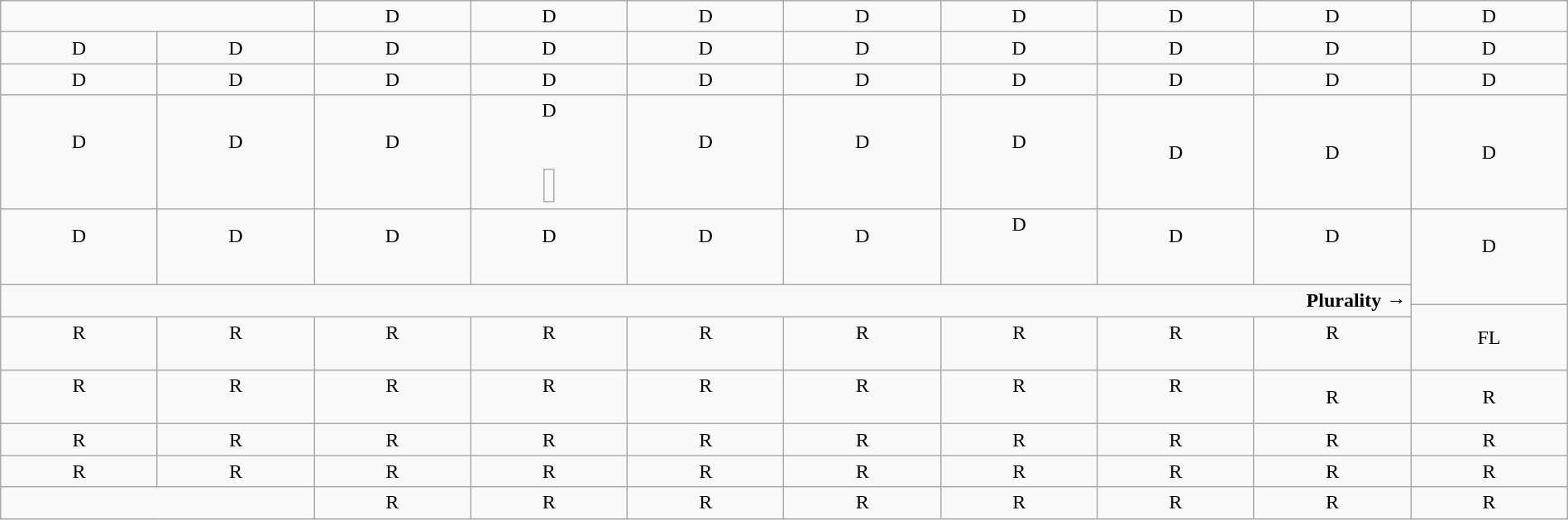<table class="wikitable" style="text-align:center" width=100%>
<tr>
<td colspan=2></td>
<td>D</td>
<td>D</td>
<td>D</td>
<td>D</td>
<td>D</td>
<td>D</td>
<td>D</td>
<td>D</td>
</tr>
<tr>
<td width=10% >D</td>
<td width=10% >D</td>
<td width=10% >D</td>
<td width=10% >D</td>
<td width=10% >D</td>
<td width=10% >D</td>
<td width=10% >D</td>
<td width=10% >D</td>
<td width=10% >D</td>
<td width=10% >D</td>
</tr>
<tr>
<td>D</td>
<td>D</td>
<td>D</td>
<td>D</td>
<td>D</td>
<td>D</td>
<td>D</td>
<td>D</td>
<td>D</td>
<td>D</td>
</tr>
<tr>
<td>D<br><br></td>
<td>D<br><br></td>
<td>D<br><br></td>
<td>D<br><br><br><table align=center>
<tr>
<td><br></td>
</tr>
</table>
</td>
<td>D<br><br></td>
<td>D<br><br></td>
<td>D<br><br></td>
<td>D</td>
<td>D</td>
<td>D</td>
</tr>
<tr>
<td>D<br><br></td>
<td>D<br><br></td>
<td>D<br><br></td>
<td>D<br><br></td>
<td>D<br><br></td>
<td>D<br><br></td>
<td>D<br><br><br></td>
<td>D<br><br></td>
<td>D<br><br></td>
<td rowspan=2 >D<br><br></td>
</tr>
<tr style="height:1em">
<td rowspan=2 colspan=9 align=right><strong>Plurality →</strong></td>
</tr>
<tr>
<td rowspan=2 >FL</td>
</tr>
<tr style="height:1em">
<td>R<br><br></td>
<td>R<br><br></td>
<td>R<br><br></td>
<td>R<br><br></td>
<td>R<br><br></td>
<td>R<br><br></td>
<td>R<br><br></td>
<td>R<br><br></td>
<td>R<br><br></td>
</tr>
<tr>
<td>R<br><br></td>
<td>R<br><br></td>
<td>R<br><br></td>
<td>R<br><br></td>
<td>R<br><br></td>
<td>R<br><br></td>
<td>R<br><br></td>
<td>R<br><br></td>
<td>R</td>
<td>R</td>
</tr>
<tr>
<td>R</td>
<td>R</td>
<td>R</td>
<td>R</td>
<td>R</td>
<td>R</td>
<td>R</td>
<td>R</td>
<td>R</td>
<td>R</td>
</tr>
<tr>
<td>R</td>
<td>R</td>
<td>R</td>
<td>R</td>
<td>R</td>
<td>R</td>
<td>R</td>
<td>R</td>
<td>R</td>
<td>R</td>
</tr>
<tr>
<td colspan=2></td>
<td>R</td>
<td>R</td>
<td>R</td>
<td>R</td>
<td>R</td>
<td>R</td>
<td>R</td>
<td>R</td>
</tr>
</table>
